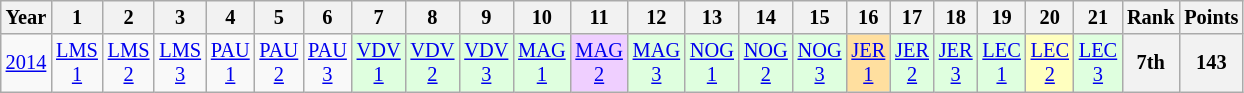<table class="wikitable" style="text-align:center; font-size:85%">
<tr>
<th>Year</th>
<th>1</th>
<th>2</th>
<th>3</th>
<th>4</th>
<th>5</th>
<th>6</th>
<th>7</th>
<th>8</th>
<th>9</th>
<th>10</th>
<th>11</th>
<th>12</th>
<th>13</th>
<th>14</th>
<th>15</th>
<th>16</th>
<th>17</th>
<th>18</th>
<th>19</th>
<th>20</th>
<th>21</th>
<th>Rank</th>
<th>Points</th>
</tr>
<tr>
<td><a href='#'>2014</a></td>
<td><a href='#'>LMS<br>1</a></td>
<td><a href='#'>LMS<br>2</a></td>
<td><a href='#'>LMS<br>3</a></td>
<td><a href='#'>PAU<br>1</a></td>
<td><a href='#'>PAU<br>2</a></td>
<td><a href='#'>PAU<br>3</a></td>
<td style="background:#DFFFDF;"><a href='#'>VDV<br>1</a><br></td>
<td style="background:#DFFFDF;"><a href='#'>VDV<br>2</a><br></td>
<td style="background:#DFFFDF;"><a href='#'>VDV<br>3</a><br></td>
<td style="background:#DFFFDF;"><a href='#'>MAG<br>1</a><br></td>
<td style="background:#EFCFFF;"><a href='#'>MAG<br>2</a><br></td>
<td style="background:#DFFFDF;"><a href='#'>MAG<br>3</a><br></td>
<td style="background:#DFFFDF;"><a href='#'>NOG<br>1</a><br></td>
<td style="background:#DFFFDF;"><a href='#'>NOG<br>2</a><br></td>
<td style="background:#DFFFDF;"><a href='#'>NOG<br>3</a><br></td>
<td style="background:#FFDF9F;"><a href='#'>JER<br>1</a><br></td>
<td style="background:#DFFFDF;"><a href='#'>JER<br>2</a><br></td>
<td style="background:#DFFFDF;"><a href='#'>JER<br>3</a><br></td>
<td style="background:#DFFFDF;"><a href='#'>LEC<br>1</a><br></td>
<td style="background:#FFFFBF;"><a href='#'>LEC<br>2</a><br></td>
<td style="background:#DFFFDF;"><a href='#'>LEC<br>3</a><br></td>
<th>7th</th>
<th>143</th>
</tr>
</table>
